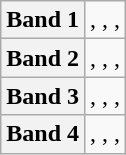<table class="wikitable">
<tr>
<th>Band 1</th>
<td>, , , </td>
</tr>
<tr>
<th>Band 2</th>
<td>, , , </td>
</tr>
<tr>
<th>Band 3</th>
<td>, , , </td>
</tr>
<tr>
<th>Band 4</th>
<td>, , , </td>
</tr>
</table>
